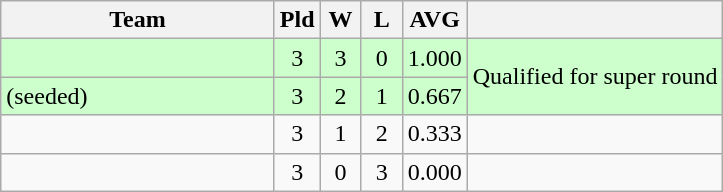<table class="wikitable" style="text-align:center;">
<tr>
<th width=175>Team</th>
<th width=20 abbr="Played">Pld</th>
<th width=20 abbr="Won">W</th>
<th width=20 abbr="Lost">L</th>
<th width=30 abbr="Average">AVG</th>
<th></th>
</tr>
<tr style="background:#ccffcc">
<td align=left></td>
<td>3</td>
<td>3</td>
<td>0</td>
<td>1.000</td>
<td rowspan="2">Qualified for super round</td>
</tr>
<tr style="background:#ccffcc">
<td align=left> (seeded)</td>
<td>3</td>
<td>2</td>
<td>1</td>
<td>0.667</td>
</tr>
<tr>
<td align=left></td>
<td>3</td>
<td>1</td>
<td>2</td>
<td>0.333</td>
<td></td>
</tr>
<tr>
<td align=left></td>
<td>3</td>
<td>0</td>
<td>3</td>
<td>0.000</td>
<td></td>
</tr>
</table>
